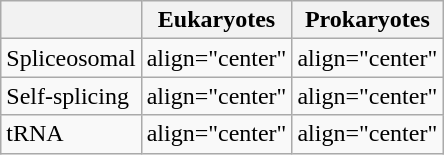<table class="wikitable">
<tr>
<th></th>
<th>Eukaryotes</th>
<th>Prokaryotes</th>
</tr>
<tr>
<td>Spliceosomal</td>
<td>align="center" </td>
<td>align="center" </td>
</tr>
<tr>
<td>Self-splicing</td>
<td>align="center" </td>
<td>align="center" </td>
</tr>
<tr>
<td>tRNA</td>
<td>align="center" </td>
<td>align="center" </td>
</tr>
</table>
